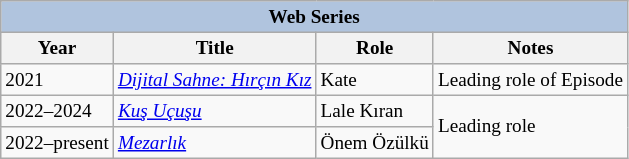<table class="wikitable" style="font-size: 80%;">
<tr>
<th colspan="4" style="background: LightSteelBlue;">Web Series</th>
</tr>
<tr>
<th>Year</th>
<th>Title</th>
<th>Role</th>
<th>Notes</th>
</tr>
<tr>
<td>2021</td>
<td><em><a href='#'>Dijital Sahne: Hırçın Kız</a></em></td>
<td>Kate</td>
<td>Leading role of Episode</td>
</tr>
<tr>
<td>2022–2024</td>
<td><em><a href='#'>Kuş Uçuşu</a></em></td>
<td>Lale Kıran</td>
<td rowspan="2">Leading role</td>
</tr>
<tr>
<td>2022–present</td>
<td><em><a href='#'>Mezarlık</a></em></td>
<td>Önem Özülkü</td>
</tr>
</table>
